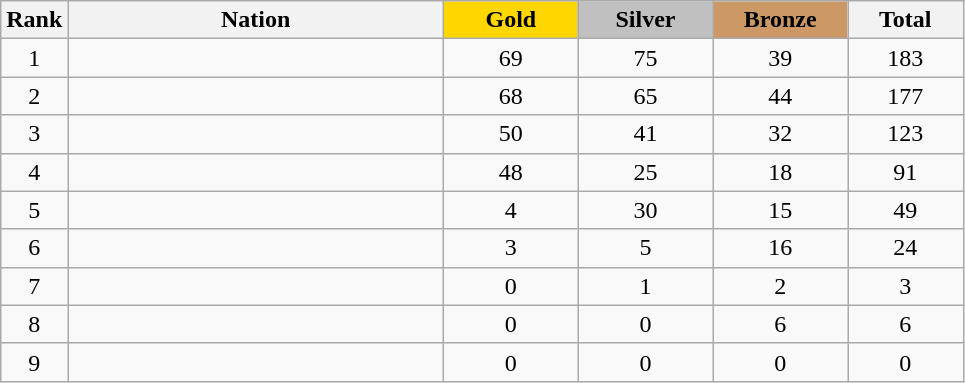<table class="wikitable sortable plainrowheaders" style="text-align: center; max-width: 17cm; width: 100%">
<tr>
<th scope="col" style="width:4%">Rank</th>
<th scope="col">Nation</th>
<th scope="col" style="background-color:gold; width:14%;">Gold</th>
<th scope="col" style="background-color:silver; width:14%;">Silver</th>
<th scope="col" style="background-color:#cc9966; width:14%;">Bronze</th>
<th scope="col" style="width:12%;">Total</th>
</tr>
<tr>
<td>1</td>
<td align=left></td>
<td>69</td>
<td>75</td>
<td>39</td>
<td>183</td>
</tr>
<tr>
<td>2</td>
<td align=left></td>
<td>68</td>
<td>65</td>
<td>44</td>
<td>177</td>
</tr>
<tr>
<td>3</td>
<td align=left></td>
<td>50</td>
<td>41</td>
<td>32</td>
<td>123</td>
</tr>
<tr>
<td>4</td>
<td align=left></td>
<td>48</td>
<td>25</td>
<td>18</td>
<td>91</td>
</tr>
<tr>
<td>5</td>
<td align=left></td>
<td>4</td>
<td>30</td>
<td>15</td>
<td>49</td>
</tr>
<tr>
<td>6</td>
<td align=left></td>
<td>3</td>
<td>5</td>
<td>16</td>
<td>24</td>
</tr>
<tr>
<td>7</td>
<td align=left></td>
<td>0</td>
<td>1</td>
<td>2</td>
<td>3</td>
</tr>
<tr>
<td>8</td>
<td align=left></td>
<td>0</td>
<td>0</td>
<td>6</td>
<td>6</td>
</tr>
<tr>
<td>9</td>
<td align=left></td>
<td>0</td>
<td>0</td>
<td>0</td>
<td>0</td>
</tr>
</table>
